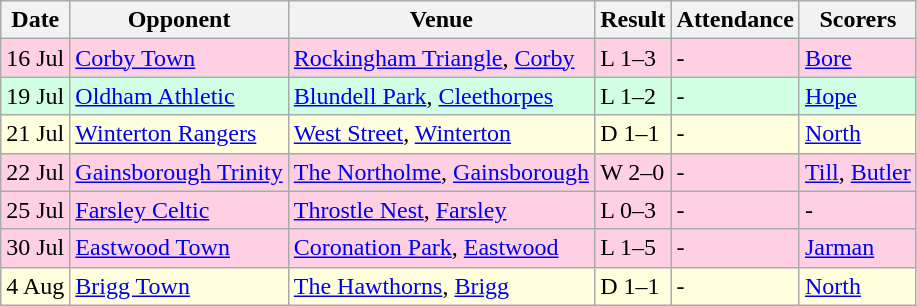<table class="wikitable">
<tr>
<th>Date</th>
<th>Opponent</th>
<th>Venue</th>
<th>Result</th>
<th>Attendance</th>
<th>Scorers</th>
</tr>
<tr style="background: #ffd0e3;">
<td>16 Jul</td>
<td><a href='#'>Corby Town</a></td>
<td><a href='#'>Rockingham Triangle</a>, <a href='#'>Corby</a></td>
<td>L 1–3</td>
<td>-</td>
<td><a href='#'>Bore</a></td>
</tr>
<tr style="background: #d0ffe3;">
<td>19 Jul</td>
<td><a href='#'>Oldham Athletic</a></td>
<td><a href='#'>Blundell Park</a>, <a href='#'>Cleethorpes</a></td>
<td>L 1–2</td>
<td>-</td>
<td><a href='#'>Hope</a></td>
</tr>
<tr style="background: #ffffdd;">
<td>21 Jul</td>
<td><a href='#'>Winterton Rangers</a></td>
<td><a href='#'>West Street</a>, <a href='#'>Winterton</a></td>
<td>D 1–1</td>
<td>-</td>
<td><a href='#'>North</a></td>
</tr>
<tr style="background: #ffd0e3;">
<td>22 Jul</td>
<td><a href='#'>Gainsborough Trinity</a></td>
<td><a href='#'>The Northolme</a>, <a href='#'>Gainsborough</a></td>
<td>W 2–0</td>
<td>-</td>
<td><a href='#'>Till</a>, <a href='#'>Butler</a></td>
</tr>
<tr style="background: #ffd0e3;">
<td>25 Jul</td>
<td><a href='#'>Farsley Celtic</a></td>
<td><a href='#'>Throstle Nest</a>, <a href='#'>Farsley</a></td>
<td>L 0–3</td>
<td>-</td>
<td>-</td>
</tr>
<tr style="background: #ffd0e3;">
<td>30 Jul</td>
<td><a href='#'>Eastwood Town</a></td>
<td><a href='#'>Coronation Park</a>, <a href='#'>Eastwood</a></td>
<td>L 1–5</td>
<td>-</td>
<td><a href='#'>Jarman</a></td>
</tr>
<tr style="background: #ffffdd;">
<td>4 Aug</td>
<td><a href='#'>Brigg Town</a></td>
<td><a href='#'>The Hawthorns</a>, <a href='#'>Brigg</a></td>
<td>D 1–1</td>
<td>-</td>
<td><a href='#'>North</a></td>
</tr>
</table>
